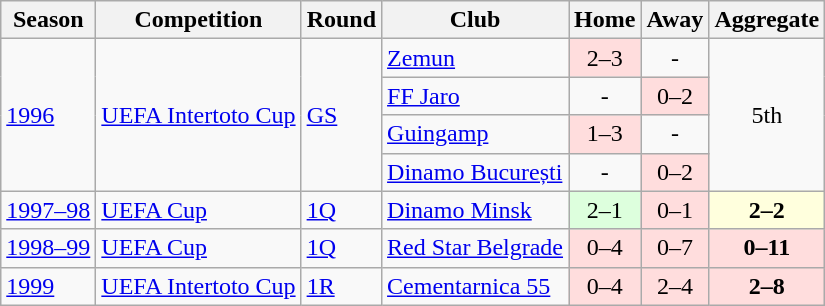<table class="wikitable">
<tr>
<th>Season</th>
<th>Competition</th>
<th>Round</th>
<th>Club</th>
<th>Home</th>
<th>Away</th>
<th>Aggregate</th>
</tr>
<tr>
<td rowspan="4"><a href='#'>1996</a></td>
<td rowspan="4"><a href='#'>UEFA Intertoto Cup</a></td>
<td rowspan="4"><a href='#'>GS</a></td>
<td> <a href='#'>Zemun</a></td>
<td bgcolor="#ffdddd" style="text-align:center;">2–3</td>
<td style="text-align:center;">-</td>
<td rowspan=4; style="text-align:center;">5th</td>
</tr>
<tr>
<td> <a href='#'>FF Jaro</a></td>
<td style="text-align:center;">-</td>
<td bgcolor="#ffdddd" style="text-align:center;">0–2</td>
</tr>
<tr>
<td> <a href='#'>Guingamp</a></td>
<td bgcolor="#ffdddd" style="text-align:center;">1–3</td>
<td style="text-align:center;">-</td>
</tr>
<tr>
<td> <a href='#'>Dinamo București</a></td>
<td style="text-align:center;">-</td>
<td bgcolor="#ffdddd" style="text-align:center;">0–2</td>
</tr>
<tr>
<td rowspan="1"><a href='#'>1997–98</a></td>
<td rowspan="1"><a href='#'>UEFA Cup</a></td>
<td><a href='#'>1Q</a></td>
<td> <a href='#'>Dinamo Minsk</a></td>
<td bgcolor="#ddffdd" style="text-align:center;">2–1</td>
<td bgcolor="#ffdddd" style="text-align:center;">0–1</td>
<td bgcolor="#ffffdd" style="text-align:center;"><strong>2–2</strong></td>
</tr>
<tr>
<td rowspan="1"><a href='#'>1998–99</a></td>
<td rowspan="1"><a href='#'>UEFA Cup</a></td>
<td><a href='#'>1Q</a></td>
<td> <a href='#'>Red Star Belgrade</a></td>
<td bgcolor="#ffdddd" style="text-align:center;">0–4</td>
<td bgcolor="#ffdddd" style="text-align:center;">0–7</td>
<td bgcolor="#ffdddd" style="text-align:center;"><strong>0–11</strong></td>
</tr>
<tr>
<td rowspan="1"><a href='#'>1999</a></td>
<td rowspan="1"><a href='#'>UEFA Intertoto Cup</a></td>
<td><a href='#'>1R</a></td>
<td> <a href='#'>Cementarnica 55</a></td>
<td bgcolor="#ffdddd" style="text-align:center;">0–4</td>
<td bgcolor="#ffdddd" style="text-align:center;">2–4</td>
<td bgcolor="#ffdddd" style="text-align:center;"><strong>2–8</strong></td>
</tr>
</table>
